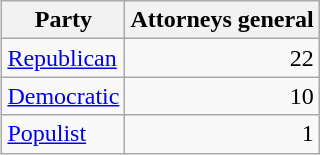<table class=wikitable style="float:right;margin:0 0 0.5em 1em;">
<tr>
<th colspan=2>Party</th>
<th>Attorneys general</th>
</tr>
<tr>
<td colspan=2><a href='#'>Republican</a></td>
<td align=right>22</td>
</tr>
<tr>
<td colspan=2><a href='#'>Democratic</a></td>
<td align=right>10</td>
</tr>
<tr>
<td colspan=2><a href='#'>Populist</a></td>
<td align=right>1</td>
</tr>
</table>
